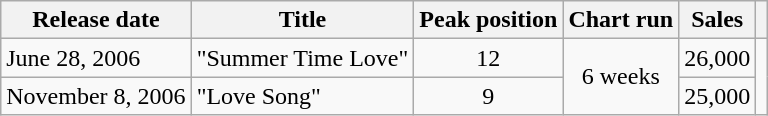<table class="wikitable">
<tr>
<th>Release date</th>
<th>Title</th>
<th>Peak position</th>
<th>Chart run</th>
<th>Sales</th>
<th></th>
</tr>
<tr>
<td>June 28, 2006</td>
<td>"Summer Time Love"</td>
<td align="center">12</td>
<td align="center" rowspan="2">6 weeks</td>
<td>26,000</td>
<td align="center" rowspan="2"></td>
</tr>
<tr>
<td>November 8, 2006</td>
<td>"Love Song"</td>
<td align="center">9</td>
<td>25,000</td>
</tr>
</table>
